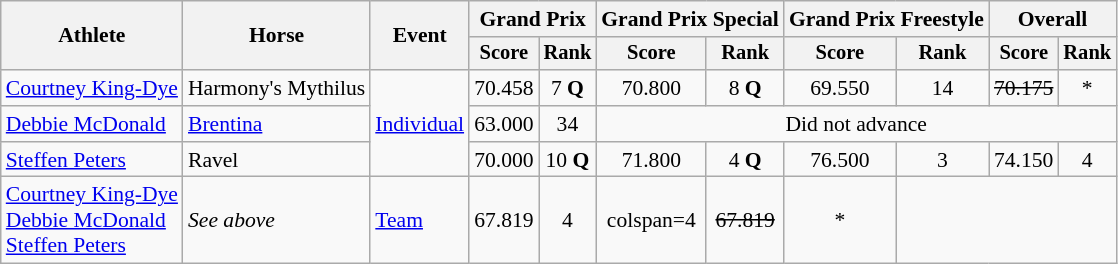<table class=wikitable style=font-size:90%;text-align:center>
<tr>
<th rowspan=2>Athlete</th>
<th rowspan=2>Horse</th>
<th rowspan=2>Event</th>
<th colspan=2>Grand Prix</th>
<th colspan=2>Grand Prix Special</th>
<th colspan=2>Grand Prix Freestyle</th>
<th colspan=2>Overall</th>
</tr>
<tr style=font-size:95%>
<th>Score</th>
<th>Rank</th>
<th>Score</th>
<th>Rank</th>
<th>Score</th>
<th>Rank</th>
<th>Score</th>
<th>Rank</th>
</tr>
<tr>
<td align=left><a href='#'>Courtney King-Dye</a></td>
<td align=left>Harmony's Mythilus</td>
<td align=left rowspan=3><a href='#'>Individual</a></td>
<td>70.458</td>
<td>7 <strong>Q</strong></td>
<td>70.800</td>
<td>8 <strong>Q</strong></td>
<td>69.550</td>
<td>14</td>
<td><s>70.175</s></td>
<td>*</td>
</tr>
<tr>
<td align=left><a href='#'>Debbie McDonald</a></td>
<td align=left><a href='#'>Brentina</a></td>
<td>63.000</td>
<td>34</td>
<td colspan=6>Did not advance</td>
</tr>
<tr>
<td align=left><a href='#'>Steffen Peters</a></td>
<td align=left>Ravel</td>
<td>70.000</td>
<td>10 <strong>Q</strong></td>
<td>71.800</td>
<td>4 <strong>Q</strong></td>
<td>76.500</td>
<td>3</td>
<td>74.150</td>
<td>4</td>
</tr>
<tr>
<td align=left><a href='#'>Courtney King-Dye</a><br><a href='#'>Debbie McDonald</a><br><a href='#'>Steffen Peters</a></td>
<td align=left><em>See above</em></td>
<td align=left><a href='#'>Team</a></td>
<td>67.819</td>
<td>4</td>
<td>colspan=4 </td>
<td><s>67.819</s></td>
<td>*</td>
</tr>
</table>
